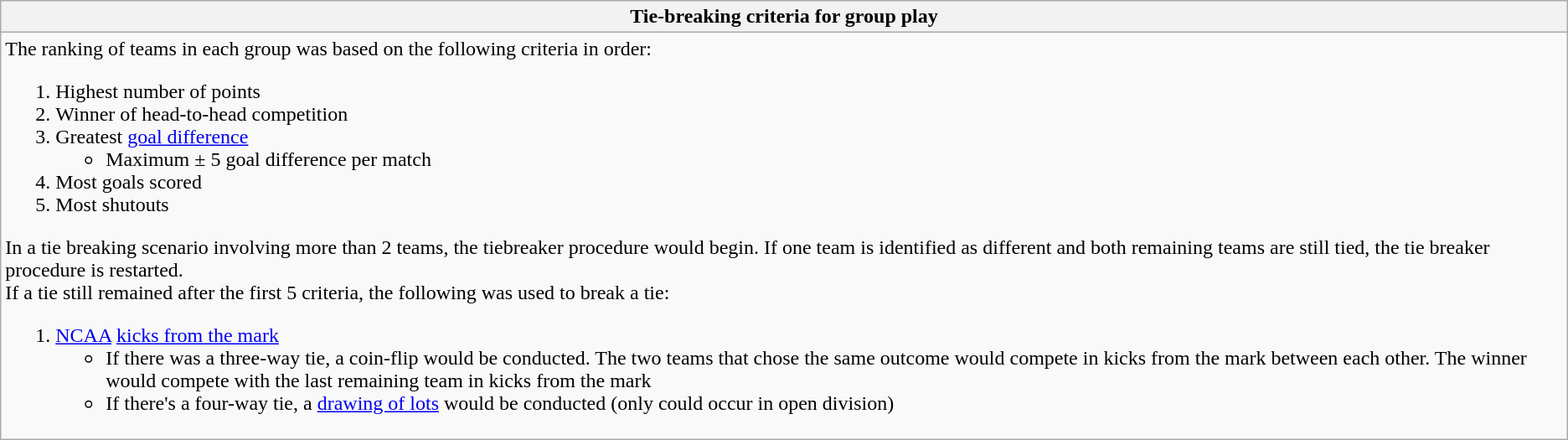<table class="wikitable mw-collapsible mw-collapsed">
<tr>
<th>Tie-breaking criteria for group play</th>
</tr>
<tr>
<td>The ranking of teams in each group was based on the following criteria in order:<br><ol><li>Highest number of points</li><li>Winner of head-to-head competition</li><li>Greatest <a href='#'>goal difference</a><ul><li>Maximum ± 5 goal difference per match</li></ul></li><li>Most goals scored</li><li>Most shutouts</li></ol>In a tie breaking scenario involving more than 2 teams, the tiebreaker procedure would begin. If one team is identified as different and both remaining teams are still tied, the tie breaker procedure is restarted.<br>If a tie still remained after the first 5 criteria, the following was used to break a tie:<ol><li><a href='#'>NCAA</a> <a href='#'>kicks from the mark</a><ul><li>If there was a three-way tie, a coin-flip would be conducted. The two teams that chose the same outcome would compete in kicks from the mark between each other. The winner would compete with the last remaining team in kicks from the mark</li><li>If there's a four-way tie, a <a href='#'>drawing of lots</a> would be conducted (only could occur in open division)</li></ul></li></ol></td>
</tr>
</table>
